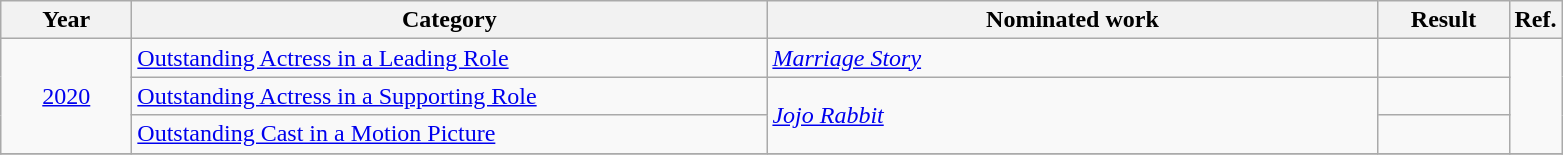<table class=wikitable>
<tr>
<th scope="col" style="width:5em;">Year</th>
<th scope="col" style="width:26em;">Category</th>
<th scope="col" style="width:25em;">Nominated work</th>
<th scope="col" style="width:5em;">Result</th>
<th>Ref.</th>
</tr>
<tr>
<td style="text-align:center;", rowspan="3"><a href='#'>2020</a></td>
<td><a href='#'>Outstanding Actress in a Leading Role</a></td>
<td><em><a href='#'>Marriage Story</a></em></td>
<td></td>
<td style="text-align:center;" rowspan="3"></td>
</tr>
<tr>
<td><a href='#'>Outstanding Actress in a Supporting Role</a></td>
<td rowspan="2"><em><a href='#'>Jojo Rabbit</a></em></td>
<td></td>
</tr>
<tr>
<td><a href='#'>Outstanding Cast in a Motion Picture</a></td>
<td></td>
</tr>
<tr>
</tr>
</table>
